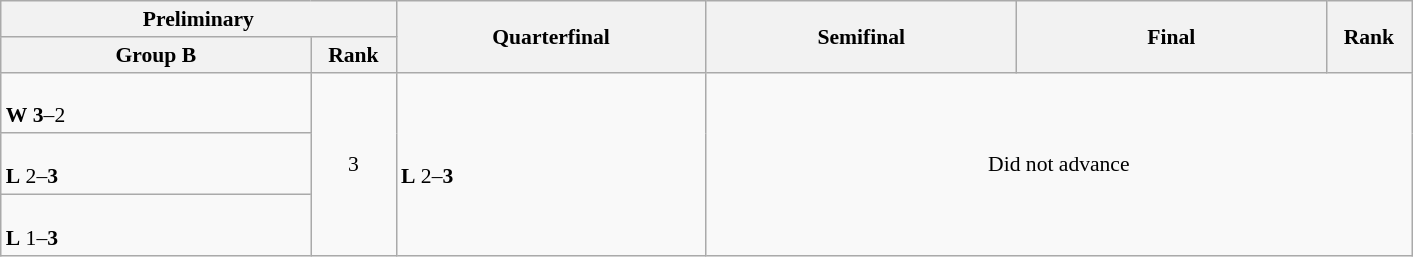<table class="wikitable" style="text-align:left; font-size:90%">
<tr>
<th colspan=2>Preliminary</th>
<th rowspan=2 width=200>Quarterfinal</th>
<th rowspan=2 width=200>Semifinal</th>
<th rowspan=2 width=200>Final</th>
<th rowspan=2 width=50>Rank</th>
</tr>
<tr>
<th width=200>Group B</th>
<th width=50>Rank</th>
</tr>
<tr>
<td><br><strong>W</strong> <strong>3</strong>–2</td>
<td rowspan=3 align=center>3</td>
<td rowspan=3> <br><strong>L</strong> 2–<strong>3</strong></td>
<td rowspan=3 colspan=3 align=center>Did not advance</td>
</tr>
<tr>
<td> <br> <strong>L</strong> 2–<strong>3</strong></td>
</tr>
<tr>
<td> <br> <strong>L</strong> 1–<strong>3</strong></td>
</tr>
</table>
